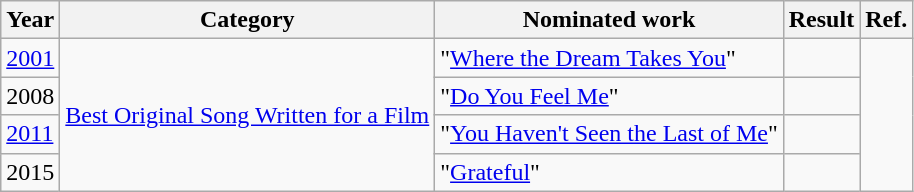<table class="wikitable">
<tr>
<th>Year</th>
<th>Category</th>
<th>Nominated work</th>
<th>Result</th>
<th>Ref.</th>
</tr>
<tr>
<td><a href='#'>2001</a></td>
<td rowspan="4"><a href='#'>Best Original Song Written for a Film</a></td>
<td>"<a href='#'>Where the Dream Takes You</a>" </td>
<td></td>
<td align="center" rowspan="4"></td>
</tr>
<tr>
<td>2008</td>
<td>"<a href='#'>Do You Feel Me</a>" </td>
<td></td>
</tr>
<tr>
<td><a href='#'>2011</a></td>
<td>"<a href='#'>You Haven't Seen the Last of Me</a>" </td>
<td></td>
</tr>
<tr>
<td>2015</td>
<td>"<a href='#'>Grateful</a>" </td>
<td></td>
</tr>
</table>
